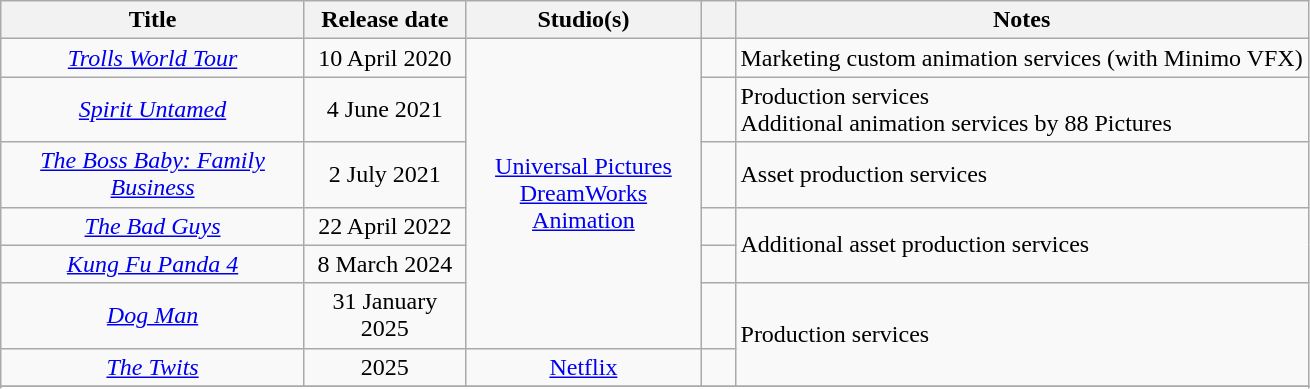<table class="wikitable sortable">
<tr>
<th width=195>Title</th>
<th ! width=100>Release date</th>
<th ! style="text-align:center;" width=150>Studio(s)</th>
<th ! style="width:15px;" class="unsortable"></th>
<th>Notes</th>
</tr>
<tr>
<td style="text-align:center;"><em><a href='#'>Trolls World Tour</a></em></td>
<td style="text-align:center;">10 April 2020</td>
<td style="text-align:center;" rowspan="6"><a href='#'>Universal Pictures</a><br><a href='#'>DreamWorks Animation</a></td>
<td style="text-align:center;"></td>
<td>Marketing custom animation services (with Minimo VFX)</td>
</tr>
<tr>
<td style="text-align:center;"><em><a href='#'>Spirit Untamed</a></em></td>
<td style="text-align:center;">4 June 2021</td>
<td style="text-align:center;"></td>
<td>Production services<br>Additional animation services by 88 Pictures</td>
</tr>
<tr>
<td style="text-align:center;"><em><a href='#'>The Boss Baby: Family Business</a></em></td>
<td style="text-align:center;">2 July 2021</td>
<td></td>
<td>Asset production services</td>
</tr>
<tr>
<td style="text-align:center;"><em><a href='#'>The Bad Guys</a></em></td>
<td style="text-align:center;">22 April 2022</td>
<td></td>
<td rowspan="2">Additional asset production services</td>
</tr>
<tr>
<td style="text-align:center;"><em><a href='#'>Kung Fu Panda 4</a></em></td>
<td style="text-align:center;">8 March 2024</td>
<td></td>
</tr>
<tr>
<td style="text-align:center;"><em><a href='#'>Dog Man</a></em></td>
<td style="text-align:center;">31 January 2025</td>
<td></td>
<td rowspan="2">Production services</td>
</tr>
<tr>
<td style="text-align:center;"><em><a href='#'>The Twits</a></em></td>
<td style="text-align:center;">2025</td>
<td style="text-align:center;"><a href='#'>Netflix</a></td>
<td style="text-align:center;"></td>
</tr>
<tr>
</tr>
<tr>
</tr>
</table>
